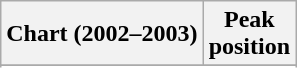<table class="wikitable sortable">
<tr>
<th>Chart (2002–2003)</th>
<th>Peak<br>position</th>
</tr>
<tr>
</tr>
<tr>
</tr>
<tr>
</tr>
<tr>
</tr>
<tr>
</tr>
<tr>
</tr>
<tr>
</tr>
<tr>
</tr>
<tr>
</tr>
<tr>
</tr>
<tr>
</tr>
<tr>
</tr>
<tr>
</tr>
</table>
